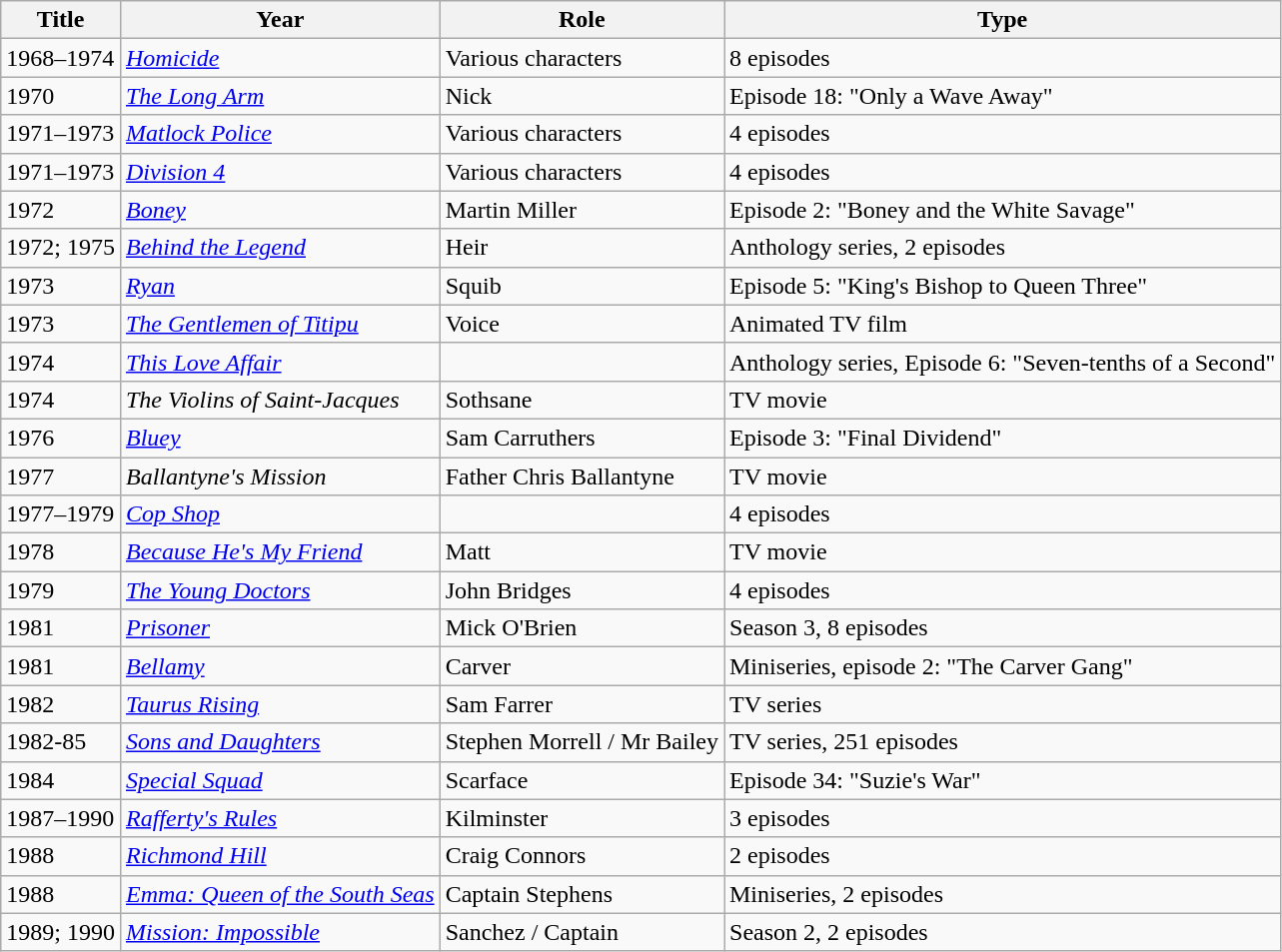<table class="wikitable">
<tr>
<th>Title</th>
<th>Year</th>
<th>Role</th>
<th>Type</th>
</tr>
<tr>
<td>1968–1974</td>
<td><em><a href='#'>Homicide</a></em></td>
<td>Various characters</td>
<td>8 episodes</td>
</tr>
<tr>
<td>1970</td>
<td><em><a href='#'>The Long Arm</a></em></td>
<td>Nick</td>
<td>Episode 18: "Only a Wave Away"</td>
</tr>
<tr>
<td>1971–1973</td>
<td><em><a href='#'>Matlock Police</a></em></td>
<td>Various characters</td>
<td>4 episodes</td>
</tr>
<tr>
<td>1971–1973</td>
<td><em><a href='#'>Division 4</a></em></td>
<td>Various characters</td>
<td>4 episodes</td>
</tr>
<tr>
<td>1972</td>
<td><em><a href='#'>Boney</a></em></td>
<td>Martin Miller</td>
<td>Episode 2: "Boney and the White Savage"</td>
</tr>
<tr>
<td>1972; 1975</td>
<td><em><a href='#'>Behind the Legend</a></em></td>
<td>Heir</td>
<td>Anthology series, 2 episodes</td>
</tr>
<tr>
<td>1973</td>
<td><em><a href='#'>Ryan</a></em></td>
<td>Squib</td>
<td>Episode 5: "King's Bishop to Queen Three"</td>
</tr>
<tr>
<td>1973</td>
<td><em><a href='#'>The Gentlemen of Titipu</a></em></td>
<td>Voice</td>
<td>Animated TV film</td>
</tr>
<tr>
<td>1974</td>
<td><em><a href='#'>This Love Affair</a></em></td>
<td></td>
<td>Anthology series, Episode 6: "Seven-tenths of a Second"</td>
</tr>
<tr>
<td>1974</td>
<td><em>The Violins of Saint-Jacques</em></td>
<td>Sothsane</td>
<td>TV movie</td>
</tr>
<tr>
<td>1976</td>
<td><em><a href='#'>Bluey</a></em></td>
<td>Sam Carruthers</td>
<td>Episode 3: "Final Dividend"</td>
</tr>
<tr>
<td>1977</td>
<td><em>Ballantyne's Mission</em></td>
<td>Father Chris Ballantyne</td>
<td>TV movie</td>
</tr>
<tr>
<td>1977–1979</td>
<td><em><a href='#'>Cop Shop</a></em></td>
<td></td>
<td>4 episodes</td>
</tr>
<tr>
<td>1978</td>
<td><em><a href='#'>Because He's My Friend</a></em></td>
<td>Matt</td>
<td>TV movie</td>
</tr>
<tr>
<td>1979</td>
<td><em><a href='#'>The Young Doctors</a></em></td>
<td>John Bridges</td>
<td>4 episodes</td>
</tr>
<tr>
<td>1981</td>
<td><em><a href='#'>Prisoner</a></em></td>
<td>Mick O'Brien</td>
<td>Season 3, 8 episodes</td>
</tr>
<tr>
<td>1981</td>
<td><em><a href='#'>Bellamy</a></em></td>
<td>Carver</td>
<td>Miniseries, episode 2: "The Carver Gang"</td>
</tr>
<tr>
<td>1982</td>
<td><em><a href='#'>Taurus Rising</a></em></td>
<td>Sam Farrer</td>
<td>TV series</td>
</tr>
<tr>
<td>1982-85</td>
<td><em><a href='#'>Sons and Daughters</a></em></td>
<td>Stephen Morrell / Mr Bailey</td>
<td>TV series, 251 episodes</td>
</tr>
<tr>
<td>1984</td>
<td><em><a href='#'>Special Squad</a></em></td>
<td>Scarface</td>
<td>Episode 34: "Suzie's War"</td>
</tr>
<tr>
<td>1987–1990</td>
<td><em><a href='#'>Rafferty's Rules</a></em></td>
<td>Kilminster</td>
<td>3 episodes</td>
</tr>
<tr>
<td>1988</td>
<td><em><a href='#'>Richmond Hill</a></em></td>
<td>Craig Connors</td>
<td>2 episodes</td>
</tr>
<tr>
<td>1988</td>
<td><em><a href='#'>Emma: Queen of the South Seas</a></em></td>
<td>Captain Stephens</td>
<td>Miniseries, 2 episodes</td>
</tr>
<tr>
<td>1989; 1990</td>
<td><em><a href='#'>Mission: Impossible</a></em></td>
<td>Sanchez / Captain</td>
<td>Season 2, 2 episodes</td>
</tr>
</table>
